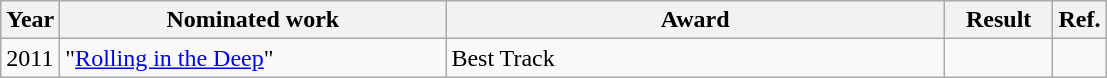<table class="wikitable">
<tr>
<th>Year</th>
<th width="250">Nominated work</th>
<th width="325">Award</th>
<th width="65">Result</th>
<th>Ref.</th>
</tr>
<tr>
<td>2011</td>
<td>"<a href='#'>Rolling in the Deep</a>"</td>
<td>Best Track</td>
<td></td>
<td></td>
</tr>
</table>
